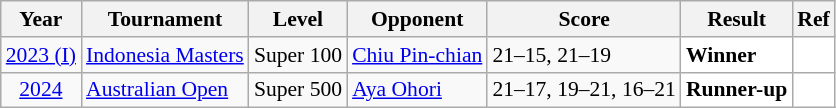<table class="sortable wikitable" style="font-size: 90%;">
<tr>
<th>Year</th>
<th>Tournament</th>
<th>Level</th>
<th>Opponent</th>
<th>Score</th>
<th>Result</th>
<th>Ref</th>
</tr>
<tr>
<td align="center"><a href='#'>2023 (I)</a></td>
<td align="left"><a href='#'>Indonesia Masters</a></td>
<td align="left">Super 100</td>
<td align="left"> <a href='#'>Chiu Pin-chian</a></td>
<td align="left">21–15, 21–19</td>
<td style="text-align:left; background:white"> <strong>Winner</strong></td>
<td style="text-align:center; background:white"></td>
</tr>
<tr>
<td align="center"><a href='#'>2024</a></td>
<td align="left"><a href='#'>Australian Open</a></td>
<td align="left">Super 500</td>
<td align="left"> <a href='#'>Aya Ohori</a></td>
<td align="left">21–17, 19–21, 16–21</td>
<td style="text-align:left; background:white"> <strong>Runner-up</strong></td>
<td style="text-align:center; background:white"></td>
</tr>
</table>
